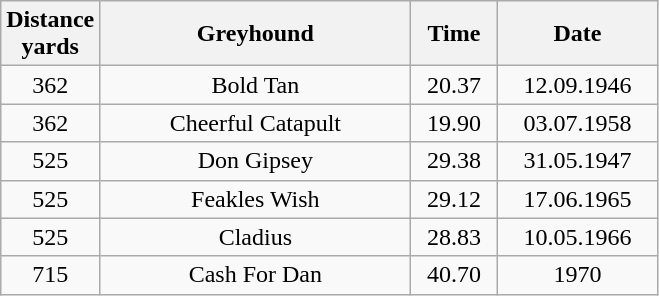<table class="wikitable" style="font-size: 100%">
<tr>
<th width=50>Distance <br>yards</th>
<th width=200>Greyhound</th>
<th width=50>Time</th>
<th width=100>Date</th>
</tr>
<tr align=center>
<td>362</td>
<td>Bold Tan</td>
<td>20.37</td>
<td>12.09.1946</td>
</tr>
<tr align=center>
<td>362</td>
<td>Cheerful Catapult</td>
<td>19.90</td>
<td>03.07.1958</td>
</tr>
<tr align=center>
<td>525</td>
<td>Don Gipsey</td>
<td>29.38</td>
<td>31.05.1947</td>
</tr>
<tr align=center>
<td>525</td>
<td>Feakles Wish</td>
<td>29.12</td>
<td>17.06.1965</td>
</tr>
<tr align=center>
<td>525</td>
<td>Cladius</td>
<td>28.83</td>
<td>10.05.1966</td>
</tr>
<tr align=center>
<td>715</td>
<td>Cash For Dan</td>
<td>40.70</td>
<td>1970</td>
</tr>
</table>
